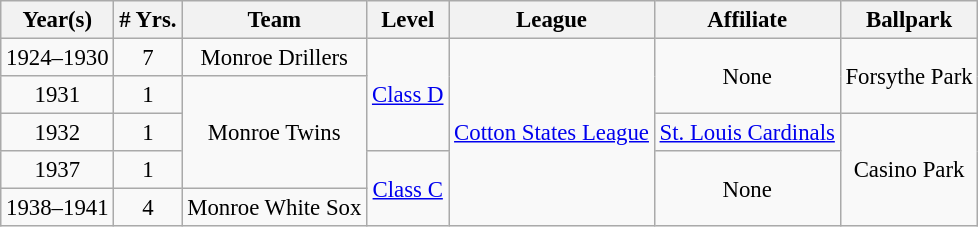<table class="wikitable" style="text-align:center; font-size: 95%;">
<tr>
<th>Year(s)</th>
<th># Yrs.</th>
<th>Team</th>
<th>Level</th>
<th>League</th>
<th>Affiliate</th>
<th>Ballpark</th>
</tr>
<tr>
<td>1924–1930</td>
<td>7</td>
<td>Monroe Drillers</td>
<td rowspan=3><a href='#'>Class D</a></td>
<td rowspan=5><a href='#'>Cotton States League</a></td>
<td rowspan=2>None</td>
<td rowspan=2>Forsythe Park</td>
</tr>
<tr>
<td>1931</td>
<td>1</td>
<td rowspan=3>Monroe Twins</td>
</tr>
<tr>
<td>1932</td>
<td>1</td>
<td><a href='#'>St. Louis Cardinals</a></td>
<td Rowspan=3>Casino Park</td>
</tr>
<tr>
<td>1937</td>
<td>1</td>
<td rowspan=2><a href='#'>Class C</a></td>
<td rowspan=2>None</td>
</tr>
<tr>
<td>1938–1941</td>
<td>4</td>
<td>Monroe White Sox</td>
</tr>
</table>
